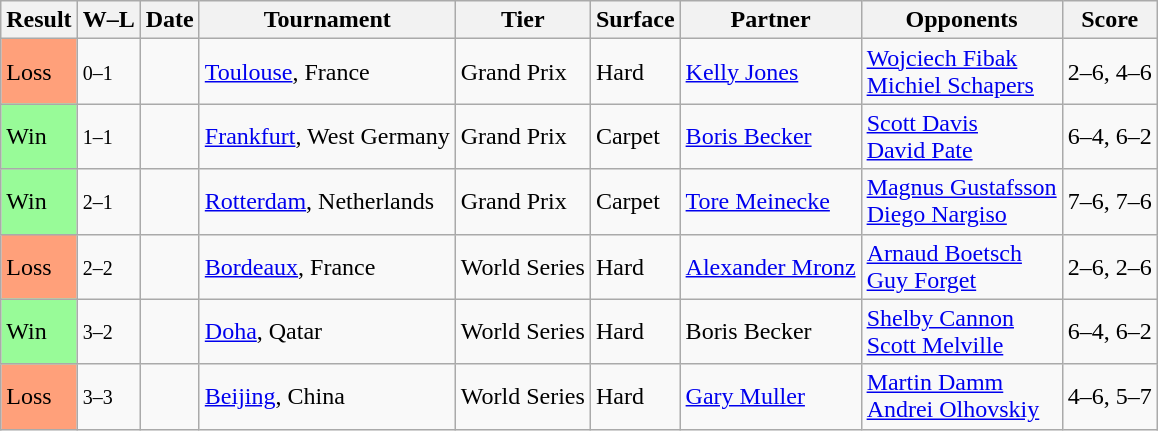<table class="sortable wikitable">
<tr>
<th>Result</th>
<th class="unsortable">W–L</th>
<th>Date</th>
<th>Tournament</th>
<th>Tier</th>
<th>Surface</th>
<th>Partner</th>
<th>Opponents</th>
<th class="unsortable">Score</th>
</tr>
<tr>
<td style="background:#ffa07a;">Loss</td>
<td><small>0–1</small></td>
<td><a href='#'></a></td>
<td><a href='#'>Toulouse</a>, France</td>
<td>Grand Prix</td>
<td>Hard</td>
<td> <a href='#'>Kelly Jones</a></td>
<td> <a href='#'>Wojciech Fibak</a> <br>  <a href='#'>Michiel Schapers</a></td>
<td>2–6, 4–6</td>
</tr>
<tr>
<td style="background:#98fb98;">Win</td>
<td><small>1–1</small></td>
<td><a href='#'></a></td>
<td><a href='#'>Frankfurt</a>, West Germany</td>
<td>Grand Prix</td>
<td>Carpet</td>
<td> <a href='#'>Boris Becker</a></td>
<td> <a href='#'>Scott Davis</a> <br>  <a href='#'>David Pate</a></td>
<td>6–4, 6–2</td>
</tr>
<tr>
<td style="background:#98fb98;">Win</td>
<td><small>2–1</small></td>
<td><a href='#'></a></td>
<td><a href='#'>Rotterdam</a>, Netherlands</td>
<td>Grand Prix</td>
<td>Carpet</td>
<td> <a href='#'>Tore Meinecke</a></td>
<td> <a href='#'>Magnus Gustafsson</a> <br>  <a href='#'>Diego Nargiso</a></td>
<td>7–6, 7–6</td>
</tr>
<tr>
<td style="background:#ffa07a;">Loss</td>
<td><small>2–2</small></td>
<td><a href='#'></a></td>
<td><a href='#'>Bordeaux</a>, France</td>
<td>World Series</td>
<td>Hard</td>
<td> <a href='#'>Alexander Mronz</a></td>
<td> <a href='#'>Arnaud Boetsch</a> <br>  <a href='#'>Guy Forget</a></td>
<td>2–6, 2–6</td>
</tr>
<tr>
<td style="background:#98fb98;">Win</td>
<td><small>3–2</small></td>
<td><a href='#'></a></td>
<td><a href='#'>Doha</a>, Qatar</td>
<td>World Series</td>
<td>Hard</td>
<td> Boris Becker</td>
<td> <a href='#'>Shelby Cannon</a> <br>  <a href='#'>Scott Melville</a></td>
<td>6–4, 6–2</td>
</tr>
<tr>
<td style="background:#ffa07a;">Loss</td>
<td><small>3–3</small></td>
<td><a href='#'></a></td>
<td><a href='#'>Beijing</a>, China</td>
<td>World Series</td>
<td>Hard</td>
<td> <a href='#'>Gary Muller</a></td>
<td> <a href='#'>Martin Damm</a> <br>  <a href='#'>Andrei Olhovskiy</a></td>
<td>4–6, 5–7</td>
</tr>
</table>
